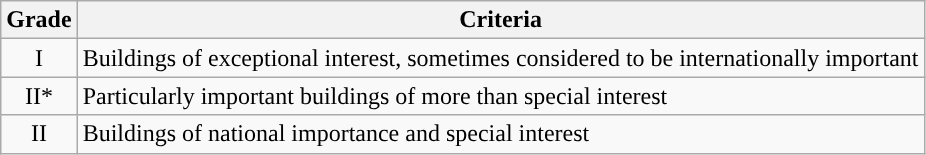<table class="wikitable">
<tr>
<th>Grade</th>
<th>Criteria</th>
</tr>
<tr>
<td align="center" >I</td>
<td>Buildings of exceptional interest, sometimes considered to be internationally important</td>
</tr>
<tr>
<td align="center" >II*</td>
<td>Particularly important buildings of more than special interest</td>
</tr>
<tr>
<td align="center" >II</td>
<td>Buildings of national importance and special interest</td>
</tr>
</table>
